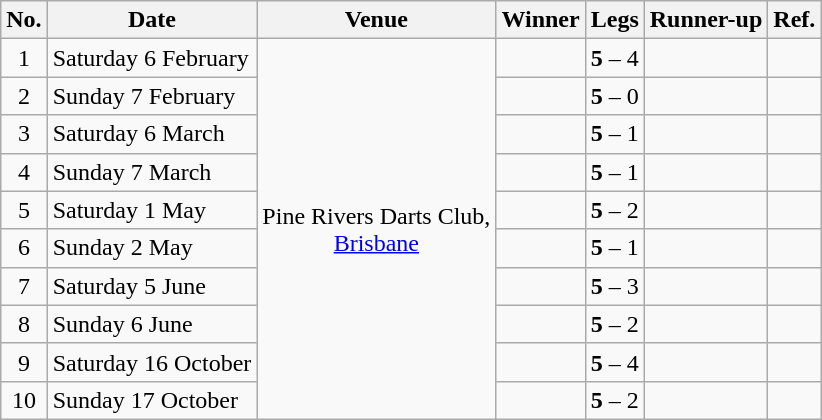<table class="wikitable">
<tr>
<th>No.</th>
<th>Date</th>
<th>Venue</th>
<th>Winner</th>
<th>Legs</th>
<th>Runner-up</th>
<th>Ref.</th>
</tr>
<tr>
<td align=center>1</td>
<td align=left>Saturday 6 February</td>
<td align="center" rowspan="10">Pine Rivers Darts Club,<br>  <a href='#'>Brisbane</a></td>
<td align="right"></td>
<td align="center"><strong>5</strong> – 4</td>
<td></td>
<td align="center"></td>
</tr>
<tr>
<td align=center>2</td>
<td align=left>Sunday 7 February</td>
<td align="right"></td>
<td align="center"><strong>5</strong> – 0</td>
<td></td>
<td align="center"></td>
</tr>
<tr>
<td align=center>3</td>
<td align=left>Saturday 6 March</td>
<td align="right"></td>
<td align="center"><strong>5</strong> – 1</td>
<td></td>
<td align="center"></td>
</tr>
<tr>
<td align=center>4</td>
<td align=left>Sunday 7 March</td>
<td align="right"></td>
<td align="center"><strong>5</strong> – 1</td>
<td></td>
<td align="center"></td>
</tr>
<tr>
<td align=center>5</td>
<td align=left>Saturday 1 May</td>
<td align="right"></td>
<td align="center"><strong>5</strong> – 2</td>
<td></td>
<td align="center"></td>
</tr>
<tr>
<td align=center>6</td>
<td align=left>Sunday 2 May</td>
<td align="right"></td>
<td align="center"><strong>5</strong> – 1</td>
<td></td>
<td align="center"></td>
</tr>
<tr>
<td align=center>7</td>
<td align=left>Saturday 5 June</td>
<td align="right"></td>
<td align="center"><strong>5</strong> – 3</td>
<td></td>
<td align="center"></td>
</tr>
<tr>
<td align=center>8</td>
<td align=left>Sunday 6 June</td>
<td align="right"></td>
<td align="center"><strong>5</strong> – 2</td>
<td></td>
<td align="center"></td>
</tr>
<tr>
<td align=center>9</td>
<td align=left>Saturday 16 October</td>
<td align="right"></td>
<td align="center"><strong>5</strong> – 4</td>
<td></td>
<td align="center"></td>
</tr>
<tr>
<td align=center>10</td>
<td align=left>Sunday 17 October</td>
<td align="right"></td>
<td align="center"><strong>5</strong> – 2</td>
<td></td>
<td align="center"></td>
</tr>
</table>
